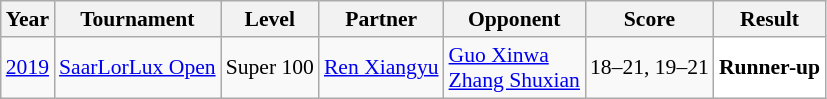<table class="sortable wikitable" style="font-size: 90%;">
<tr>
<th>Year</th>
<th>Tournament</th>
<th>Level</th>
<th>Partner</th>
<th>Opponent</th>
<th>Score</th>
<th>Result</th>
</tr>
<tr>
<td align="center"><a href='#'>2019</a></td>
<td align="left"><a href='#'>SaarLorLux Open</a></td>
<td align="left">Super 100</td>
<td align="left"> <a href='#'>Ren Xiangyu</a></td>
<td align="left"> <a href='#'>Guo Xinwa</a><br> <a href='#'>Zhang Shuxian</a></td>
<td align="left">18–21, 19–21</td>
<td style="text-align:left; background:white"> <strong>Runner-up</strong></td>
</tr>
</table>
